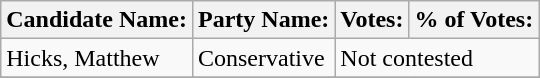<table class="wikitable">
<tr>
<th>Candidate Name:</th>
<th>Party Name:</th>
<th>Votes:</th>
<th>% of Votes:</th>
</tr>
<tr>
<td>Hicks, Matthew</td>
<td>Conservative</td>
<td colspan=2>Not contested</td>
</tr>
<tr>
</tr>
</table>
